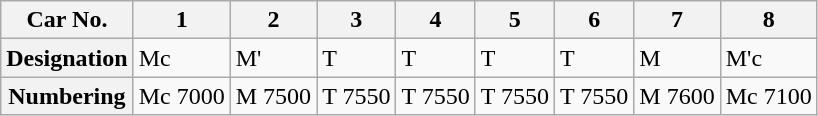<table class="wikitable">
<tr>
<th>Car No.</th>
<th>1</th>
<th>2</th>
<th>3</th>
<th>4</th>
<th>5</th>
<th>6</th>
<th>7</th>
<th>8</th>
</tr>
<tr>
<th>Designation</th>
<td>Mc</td>
<td>M'</td>
<td>T</td>
<td>T</td>
<td>T</td>
<td>T</td>
<td>M</td>
<td>M'c</td>
</tr>
<tr>
<th>Numbering</th>
<td>Mc 7000</td>
<td>M 7500</td>
<td>T 7550</td>
<td>T 7550</td>
<td>T 7550</td>
<td>T 7550</td>
<td>M 7600</td>
<td>Mc 7100</td>
</tr>
</table>
